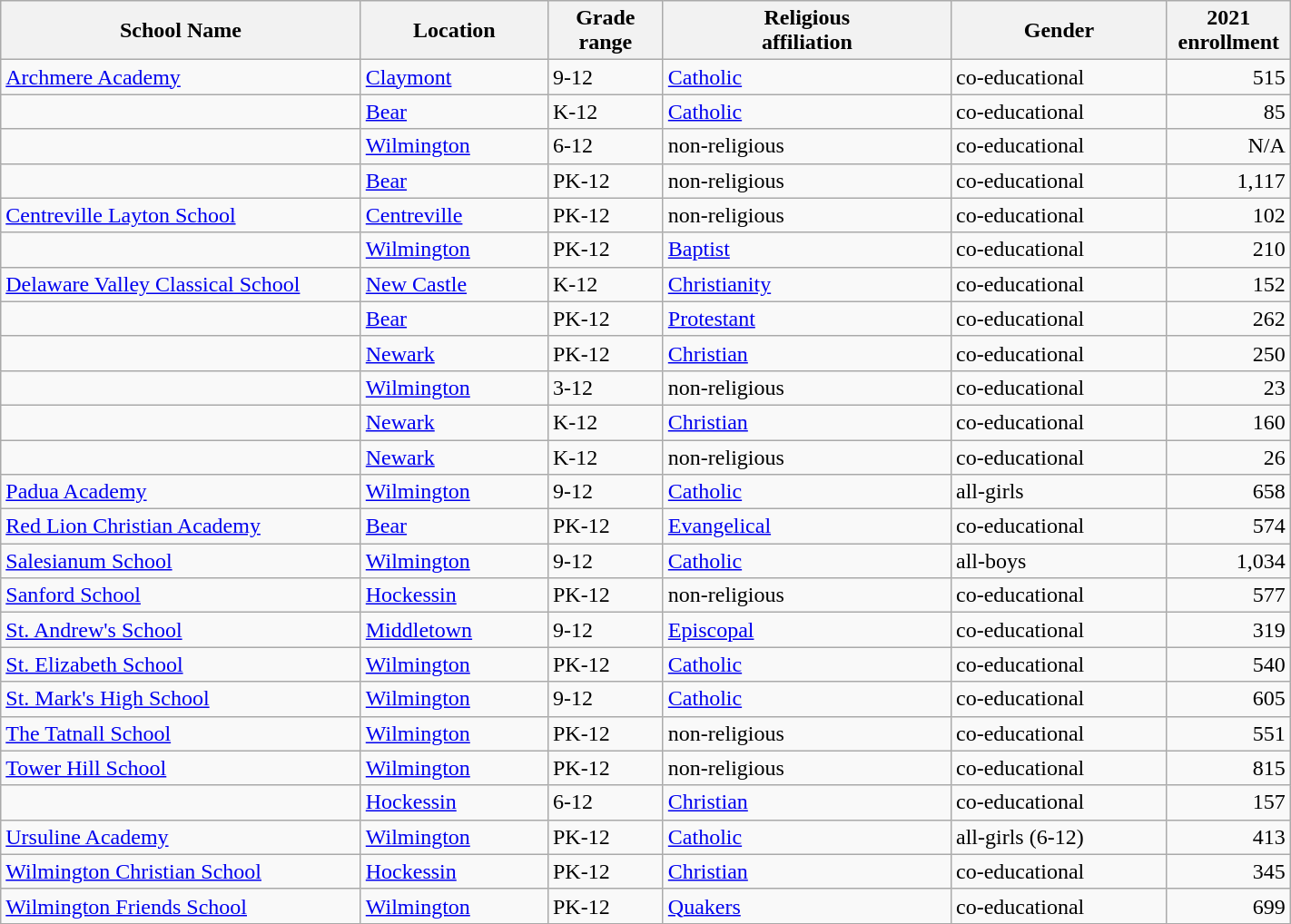<table class="wikitable sortable" style="width:75%;">
<tr>
<th width=25%>School Name</th>
<th width=13%>Location</th>
<th width=8%>Grade<br>range</th>
<th width=20%>Religious<br>affiliation</th>
<th width=15%>Gender</th>
<th width=8%>2021<br>enrollment</th>
</tr>
<tr>
<td><a href='#'>Archmere Academy</a></td>
<td><a href='#'>Claymont</a></td>
<td>9-12</td>
<td><a href='#'>Catholic</a></td>
<td>co-educational</td>
<td align="right">515</td>
</tr>
<tr>
<td></td>
<td><a href='#'>Bear</a></td>
<td>K-12</td>
<td><a href='#'>Catholic</a></td>
<td>co-educational</td>
<td align="right">85</td>
</tr>
<tr>
<td></td>
<td><a href='#'>Wilmington</a></td>
<td>6-12</td>
<td>non-religious</td>
<td>co-educational</td>
<td align="right">N/A</td>
</tr>
<tr>
<td></td>
<td><a href='#'>Bear</a></td>
<td>PK-12</td>
<td>non-religious</td>
<td>co-educational</td>
<td align="right">1,117</td>
</tr>
<tr>
<td><a href='#'>Centreville Layton School</a></td>
<td><a href='#'>Centreville</a></td>
<td>PK-12</td>
<td>non-religious</td>
<td>co-educational</td>
<td align="right">102</td>
</tr>
<tr>
<td></td>
<td><a href='#'>Wilmington</a></td>
<td>PK-12</td>
<td><a href='#'>Baptist</a></td>
<td>co-educational</td>
<td align="right">210</td>
</tr>
<tr>
<td><a href='#'>Delaware Valley Classical School</a></td>
<td><a href='#'>New Castle</a></td>
<td>K-12</td>
<td><a href='#'>Christianity</a></td>
<td>co-educational</td>
<td align="right">152</td>
</tr>
<tr>
<td></td>
<td><a href='#'>Bear</a></td>
<td>PK-12</td>
<td><a href='#'>Protestant</a></td>
<td>co-educational</td>
<td align="right">262</td>
</tr>
<tr>
<td></td>
<td><a href='#'>Newark</a></td>
<td>PK-12</td>
<td><a href='#'>Christian</a></td>
<td>co-educational</td>
<td align="right">250</td>
</tr>
<tr>
<td></td>
<td><a href='#'>Wilmington</a></td>
<td>3-12</td>
<td>non-religious</td>
<td>co-educational</td>
<td align="right">23</td>
</tr>
<tr>
<td></td>
<td><a href='#'>Newark</a></td>
<td>K-12</td>
<td><a href='#'>Christian</a></td>
<td>co-educational</td>
<td align="right">160</td>
</tr>
<tr>
<td></td>
<td><a href='#'>Newark</a></td>
<td>K-12</td>
<td>non-religious</td>
<td>co-educational</td>
<td align="right">26</td>
</tr>
<tr>
<td><a href='#'>Padua Academy</a></td>
<td><a href='#'>Wilmington</a></td>
<td>9-12</td>
<td><a href='#'>Catholic</a></td>
<td>all-girls</td>
<td align="right">658</td>
</tr>
<tr>
<td><a href='#'>Red Lion Christian Academy</a></td>
<td><a href='#'>Bear</a></td>
<td>PK-12</td>
<td><a href='#'>Evangelical</a></td>
<td>co-educational</td>
<td align="right">574</td>
</tr>
<tr>
<td><a href='#'>Salesianum School</a></td>
<td><a href='#'>Wilmington</a></td>
<td>9-12</td>
<td><a href='#'>Catholic</a></td>
<td>all-boys</td>
<td align="right">1,034</td>
</tr>
<tr>
<td><a href='#'>Sanford School</a></td>
<td><a href='#'>Hockessin</a></td>
<td>PK-12</td>
<td>non-religious</td>
<td>co-educational</td>
<td align="right">577</td>
</tr>
<tr>
<td><a href='#'>St. Andrew's School</a></td>
<td><a href='#'>Middletown</a></td>
<td>9-12</td>
<td><a href='#'>Episcopal</a></td>
<td>co-educational</td>
<td align="right">319</td>
</tr>
<tr>
<td><a href='#'>St. Elizabeth School</a></td>
<td><a href='#'>Wilmington</a></td>
<td>PK-12</td>
<td><a href='#'>Catholic</a></td>
<td>co-educational</td>
<td align="right">540</td>
</tr>
<tr>
<td><a href='#'>St. Mark's High School</a></td>
<td><a href='#'>Wilmington</a></td>
<td>9-12</td>
<td><a href='#'>Catholic</a></td>
<td>co-educational</td>
<td align="right">605</td>
</tr>
<tr>
<td><a href='#'>The Tatnall School</a></td>
<td><a href='#'>Wilmington</a></td>
<td>PK-12</td>
<td>non-religious</td>
<td>co-educational</td>
<td align="right">551</td>
</tr>
<tr>
<td><a href='#'>Tower Hill School</a></td>
<td><a href='#'>Wilmington</a></td>
<td>PK-12</td>
<td>non-religious</td>
<td>co-educational</td>
<td align="right">815</td>
</tr>
<tr>
<td></td>
<td><a href='#'>Hockessin</a></td>
<td>6-12</td>
<td><a href='#'>Christian</a></td>
<td>co-educational</td>
<td align="right">157</td>
</tr>
<tr>
<td><a href='#'>Ursuline Academy</a></td>
<td><a href='#'>Wilmington</a></td>
<td>PK-12</td>
<td><a href='#'>Catholic</a></td>
<td>all-girls (6-12)</td>
<td align="right">413</td>
</tr>
<tr>
<td><a href='#'>Wilmington Christian School</a></td>
<td><a href='#'>Hockessin</a></td>
<td>PK-12</td>
<td><a href='#'>Christian</a></td>
<td>co-educational</td>
<td align="right">345</td>
</tr>
<tr>
<td><a href='#'>Wilmington Friends School</a></td>
<td><a href='#'>Wilmington</a></td>
<td>PK-12</td>
<td><a href='#'>Quakers</a></td>
<td>co-educational</td>
<td align="right">699</td>
</tr>
<tr>
</tr>
</table>
